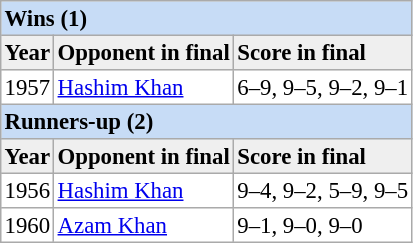<table cellpadding="2" cellspacing="0" border="1" style="font-size: 95%; border: #aaa solid 1px; border-collapse: collapse;">
<tr bgcolor="#c7dcf6">
<td colspan="3"><strong>Wins (1)</strong></td>
</tr>
<tr bgcolor="#efefef">
<td><strong>Year</strong></td>
<td><strong>Opponent in final</strong></td>
<td><strong>Score in final</strong></td>
</tr>
<tr>
<td>1957</td>
<td><a href='#'>Hashim Khan</a></td>
<td>6–9, 9–5, 9–2, 9–1</td>
</tr>
<tr bgcolor="#c7dcf6">
<td colspan="3"><strong>Runners-up (2)</strong></td>
</tr>
<tr bgcolor="#efefef">
<td><strong>Year</strong></td>
<td><strong>Opponent in final</strong></td>
<td><strong>Score in final</strong></td>
</tr>
<tr>
<td>1956</td>
<td><a href='#'>Hashim Khan</a></td>
<td>9–4, 9–2, 5–9, 9–5</td>
</tr>
<tr>
<td>1960</td>
<td><a href='#'>Azam Khan</a></td>
<td>9–1, 9–0, 9–0</td>
</tr>
</table>
